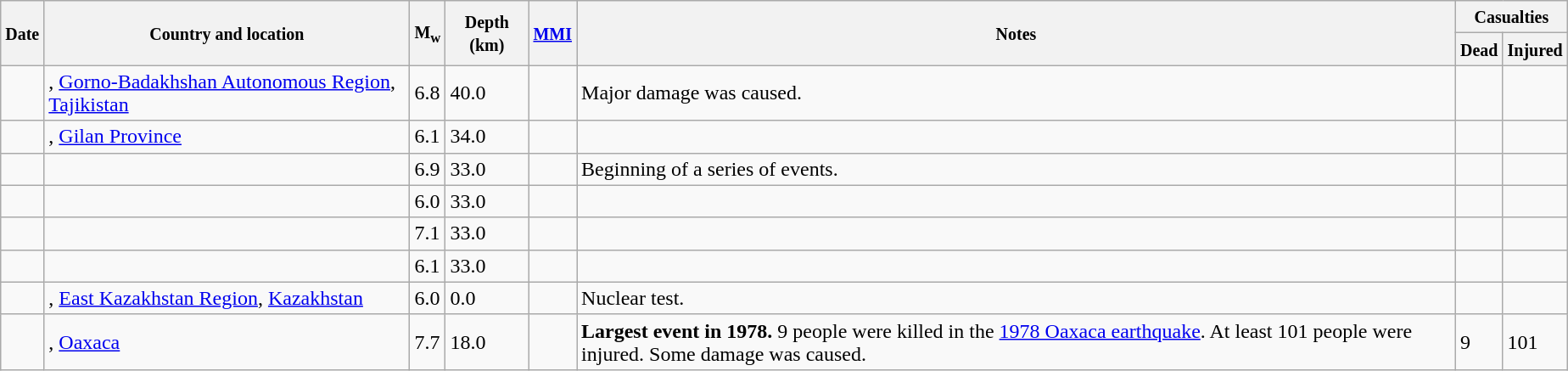<table class="wikitable sortable sort-under" style="border:1px black; margin-left:1em;">
<tr>
<th rowspan="2"><small>Date</small></th>
<th rowspan="2" style="width: 280px"><small>Country and location</small></th>
<th rowspan="2"><small>M<sub>w</sub></small></th>
<th rowspan="2"><small>Depth (km)</small></th>
<th rowspan="2"><small><a href='#'>MMI</a></small></th>
<th rowspan="2" class="unsortable"><small>Notes</small></th>
<th colspan="2"><small>Casualties</small></th>
</tr>
<tr>
<th><small>Dead</small></th>
<th><small>Injured</small></th>
</tr>
<tr>
<td></td>
<td>, <a href='#'>Gorno-Badakhshan Autonomous Region</a>, <a href='#'>Tajikistan</a></td>
<td>6.8</td>
<td>40.0</td>
<td></td>
<td>Major damage was caused.</td>
<td></td>
<td></td>
</tr>
<tr>
<td></td>
<td>, <a href='#'>Gilan Province</a></td>
<td>6.1</td>
<td>34.0</td>
<td></td>
<td></td>
<td></td>
<td></td>
</tr>
<tr>
<td></td>
<td></td>
<td>6.9</td>
<td>33.0</td>
<td></td>
<td>Beginning of a series of events.</td>
<td></td>
<td></td>
</tr>
<tr>
<td></td>
<td></td>
<td>6.0</td>
<td>33.0</td>
<td></td>
<td></td>
<td></td>
<td></td>
</tr>
<tr>
<td></td>
<td></td>
<td>7.1</td>
<td>33.0</td>
<td></td>
<td></td>
<td></td>
<td></td>
</tr>
<tr>
<td></td>
<td></td>
<td>6.1</td>
<td>33.0</td>
<td></td>
<td></td>
<td></td>
<td></td>
</tr>
<tr>
<td></td>
<td>, <a href='#'>East Kazakhstan Region</a>, <a href='#'>Kazakhstan</a></td>
<td>6.0</td>
<td>0.0</td>
<td></td>
<td>Nuclear test.</td>
<td></td>
<td></td>
</tr>
<tr>
<td></td>
<td>, <a href='#'>Oaxaca</a></td>
<td>7.7</td>
<td>18.0</td>
<td></td>
<td><strong>Largest event in 1978.</strong> 9 people were killed in the <a href='#'>1978 Oaxaca earthquake</a>. At least 101 people were injured. Some damage was caused.</td>
<td>9</td>
<td>101</td>
</tr>
</table>
